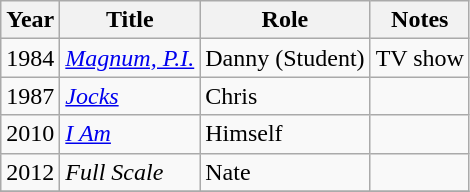<table class="wikitable">
<tr>
<th>Year</th>
<th>Title</th>
<th>Role</th>
<th>Notes</th>
</tr>
<tr>
<td>1984</td>
<td><em><a href='#'>Magnum, P.I.</a></em></td>
<td>Danny (Student)</td>
<td>TV show</td>
</tr>
<tr>
<td>1987</td>
<td><em><a href='#'>Jocks</a></em></td>
<td>Chris</td>
<td></td>
</tr>
<tr>
<td>2010</td>
<td><em><a href='#'>I Am</a></em></td>
<td>Himself</td>
<td></td>
</tr>
<tr>
<td>2012</td>
<td><em>Full Scale</em></td>
<td>Nate</td>
<td></td>
</tr>
<tr>
</tr>
</table>
